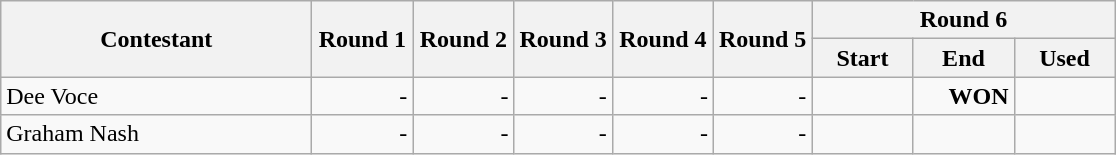<table class="wikitable">
<tr>
<th rowspan="2" width="200">Contestant</th>
<th rowspan="2" width="60">Round 1</th>
<th rowspan="2" width="60">Round 2</th>
<th rowspan="2">Round 3</th>
<th rowspan="2" width="60">Round 4</th>
<th rowspan="2">Round 5</th>
<th colspan="3">Round 6</th>
</tr>
<tr>
<th width="60">Start</th>
<th width="60">End</th>
<th width="60">Used</th>
</tr>
<tr>
<td>Dee Voce</td>
<td align="right">-</td>
<td align="right">-</td>
<td align="right">-</td>
<td align="right">-</td>
<td align="right">-</td>
<td align="right"></td>
<td align="right"><strong>WON</strong></td>
<td align="right"></td>
</tr>
<tr>
<td>Graham Nash</td>
<td align="right">-</td>
<td align="right">-</td>
<td align="right">-</td>
<td align="right">-</td>
<td align="right">-</td>
<td align="right"></td>
<td align="right"></td>
<td align="right"></td>
</tr>
</table>
